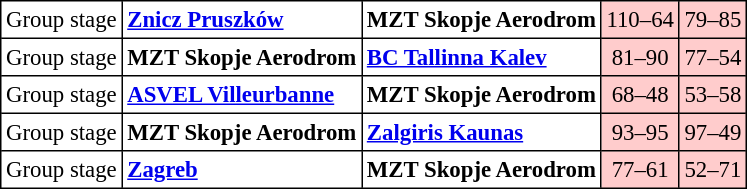<table cellpadding="3" cellspacing="0" border="1" style="font-size: 95%; border: black solid 1px; border-collapse: collapse;">
<tr>
<td align=center>Group stage</td>
<td> <strong><a href='#'>Znicz Pruszków</a></strong></td>
<td> <strong>MZT Skopje Aerodrom</strong></td>
<td align="center" bgcolor=#FFCCCC>110–64</td>
<td align="center" bgcolor=#FFCCCC>79–85</td>
</tr>
<tr>
<td align=center>Group stage</td>
<td> <strong>MZT Skopje Aerodrom</strong></td>
<td> <strong><a href='#'>BC Tallinna Kalev</a></strong></td>
<td align="center" bgcolor=#FFCCCC>81–90</td>
<td align="center" bgcolor=#FFCCCC>77–54</td>
</tr>
<tr>
<td align=center>Group stage</td>
<td> <strong><a href='#'>ASVEL Villeurbanne</a></strong></td>
<td> <strong>MZT Skopje Aerodrom</strong></td>
<td align="center" bgcolor=#FFCCCC>68–48</td>
<td align="center" bgcolor=#FFCCCC>53–58</td>
</tr>
<tr>
<td align=center>Group stage</td>
<td> <strong>MZT Skopje Aerodrom</strong></td>
<td> <strong><a href='#'>Zalgiris Kaunas</a></strong></td>
<td align="center" bgcolor=#FFCCCC>93–95</td>
<td align="center" bgcolor=#FFCCCC>97–49</td>
</tr>
<tr>
<td align=center>Group stage</td>
<td> <strong><a href='#'>Zagreb</a></strong></td>
<td> <strong>MZT Skopje Aerodrom</strong></td>
<td align="center" bgcolor=#FFCCCC>77–61</td>
<td align="center" bgcolor=#FFCCCC>52–71</td>
</tr>
</table>
